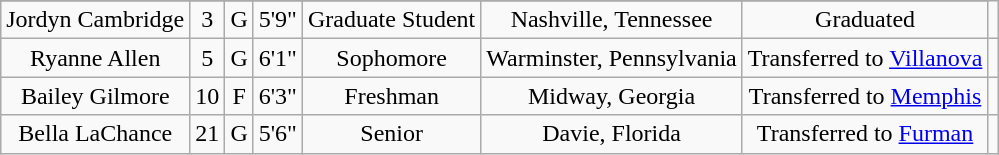<table class="wikitable sortable" style="text-align: center">
<tr align=center>
</tr>
<tr>
<td>Jordyn Cambridge</td>
<td>3</td>
<td>G</td>
<td>5'9"</td>
<td>Graduate Student</td>
<td>Nashville, Tennessee</td>
<td>Graduated</td>
</tr>
<tr>
<td>Ryanne Allen</td>
<td>5</td>
<td>G</td>
<td>6'1"</td>
<td>Sophomore</td>
<td>Warminster, Pennsylvania</td>
<td>Transferred to <a href='#'>Villanova</a></td>
<td></td>
</tr>
<tr>
<td>Bailey Gilmore</td>
<td>10</td>
<td>F</td>
<td>6'3"</td>
<td>Freshman</td>
<td>Midway, Georgia</td>
<td>Transferred to <a href='#'>Memphis</a></td>
<td></td>
</tr>
<tr>
<td>Bella LaChance</td>
<td>21</td>
<td>G</td>
<td>5'6"</td>
<td>Senior</td>
<td>Davie, Florida</td>
<td>Transferred to <a href='#'>Furman</a></td>
<td></td>
</tr>
</table>
